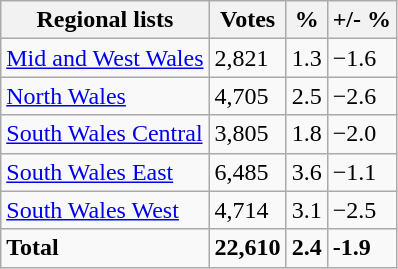<table class="wikitable sortable">
<tr>
<th>Regional lists</th>
<th>Votes</th>
<th>%</th>
<th>+/- %</th>
</tr>
<tr>
<td><a href='#'>Mid and West Wales</a></td>
<td>2,821</td>
<td>1.3</td>
<td>−1.6</td>
</tr>
<tr>
<td><a href='#'>North Wales</a></td>
<td>4,705</td>
<td>2.5</td>
<td>−2.6</td>
</tr>
<tr>
<td><a href='#'>South Wales Central</a></td>
<td>3,805</td>
<td>1.8</td>
<td>−2.0</td>
</tr>
<tr>
<td><a href='#'>South Wales East</a></td>
<td>6,485</td>
<td>3.6</td>
<td>−1.1</td>
</tr>
<tr>
<td><a href='#'>South Wales West</a></td>
<td>4,714</td>
<td>3.1</td>
<td>−2.5</td>
</tr>
<tr>
<td><strong>Total</strong></td>
<td><strong>22,610</strong></td>
<td><strong>2.4</strong></td>
<td><strong>-1.9 </strong></td>
</tr>
</table>
